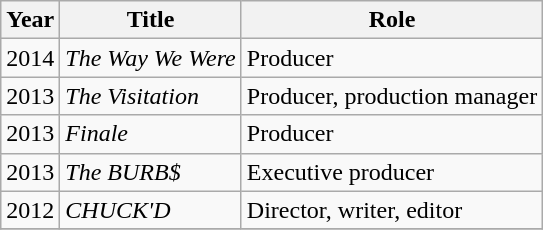<table class="wikitable sortable">
<tr>
<th>Year</th>
<th>Title</th>
<th>Role</th>
</tr>
<tr>
<td>2014</td>
<td><em>The Way We Were</em></td>
<td>Producer</td>
</tr>
<tr>
<td>2013</td>
<td><em>The Visitation</em></td>
<td>Producer, production manager</td>
</tr>
<tr>
<td>2013</td>
<td><em>Finale</em></td>
<td>Producer</td>
</tr>
<tr>
<td>2013</td>
<td><em>The BURB$</em></td>
<td>Executive producer</td>
</tr>
<tr>
<td>2012</td>
<td><em>CHUCK'D</em></td>
<td>Director, writer, editor</td>
</tr>
<tr>
</tr>
</table>
